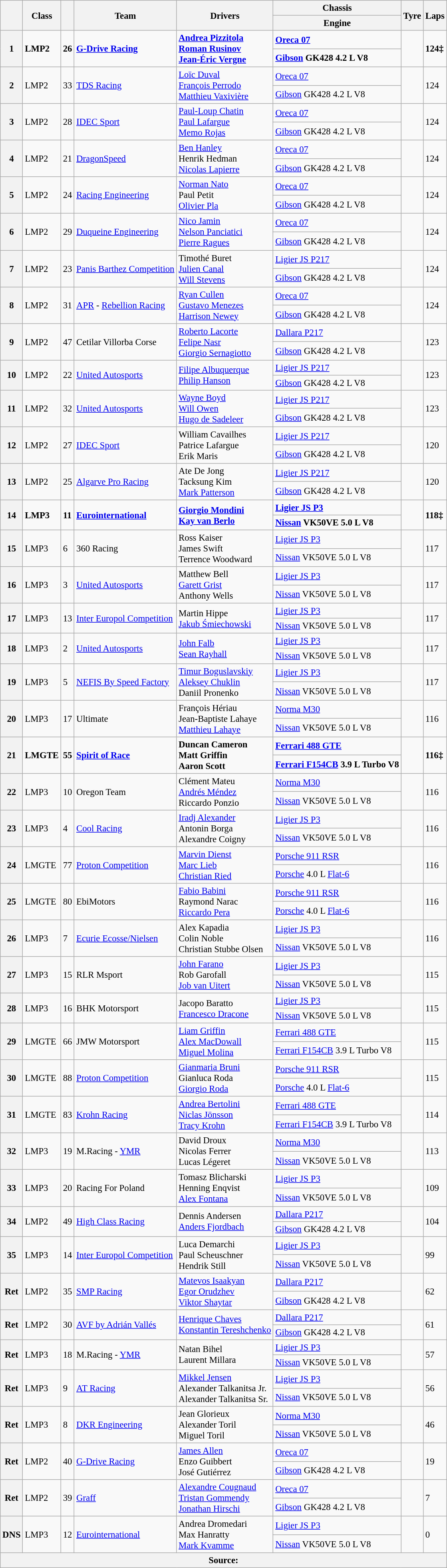<table class="wikitable" style="font-size: 95%;">
<tr>
<th rowspan=2></th>
<th rowspan=2>Class</th>
<th rowspan=2></th>
<th rowspan=2>Team</th>
<th rowspan=2>Drivers</th>
<th>Chassis</th>
<th rowspan=2>Tyre</th>
<th rowspan=2>Laps</th>
</tr>
<tr>
<th>Engine</th>
</tr>
<tr style="font-weight:bold">
<th rowspan=2>1</th>
<td rowspan=2>LMP2</td>
<td rowspan=2>26</td>
<td rowspan=2> <a href='#'>G-Drive Racing</a></td>
<td rowspan=2> <a href='#'>Andrea Pizzitola</a><br> <a href='#'>Roman Rusinov</a><br> <a href='#'>Jean-Éric Vergne</a></td>
<td><a href='#'>Oreca 07</a></td>
<td rowspan=2></td>
<td rowspan=2>124‡</td>
</tr>
<tr style="font-weight:bold">
<td><a href='#'>Gibson</a> GK428 4.2 L V8</td>
</tr>
<tr>
<th rowspan=2>2</th>
<td rowspan=2>LMP2</td>
<td rowspan=2>33</td>
<td rowspan=2> <a href='#'>TDS Racing</a></td>
<td rowspan=2> <a href='#'>Loïc Duval</a><br> <a href='#'>François Perrodo</a><br> <a href='#'>Matthieu Vaxivière</a></td>
<td><a href='#'>Oreca 07</a></td>
<td rowspan=2></td>
<td rowspan=2>124</td>
</tr>
<tr>
<td><a href='#'>Gibson</a> GK428 4.2 L V8</td>
</tr>
<tr>
<th rowspan=2>3</th>
<td rowspan=2>LMP2</td>
<td rowspan=2>28</td>
<td rowspan=2> <a href='#'>IDEC Sport</a></td>
<td rowspan=2> <a href='#'>Paul-Loup Chatin</a><br> <a href='#'>Paul Lafargue</a><br> <a href='#'>Memo Rojas</a></td>
<td><a href='#'>Oreca 07</a></td>
<td rowspan=2></td>
<td rowspan=2>124</td>
</tr>
<tr>
<td><a href='#'>Gibson</a> GK428 4.2 L V8</td>
</tr>
<tr>
<th rowspan=2>4</th>
<td rowspan=2>LMP2</td>
<td rowspan=2>21</td>
<td rowspan=2> <a href='#'>DragonSpeed</a></td>
<td rowspan=2> <a href='#'>Ben Hanley</a><br> Henrik Hedman<br> <a href='#'>Nicolas Lapierre</a></td>
<td><a href='#'>Oreca 07</a></td>
<td rowspan=2></td>
<td rowspan=2>124</td>
</tr>
<tr>
<td><a href='#'>Gibson</a> GK428 4.2 L V8</td>
</tr>
<tr>
<th rowspan=2>5</th>
<td rowspan=2>LMP2</td>
<td rowspan=2>24</td>
<td rowspan=2> <a href='#'>Racing Engineering</a></td>
<td rowspan=2> <a href='#'>Norman Nato</a><br> Paul Petit<br> <a href='#'>Olivier Pla</a></td>
<td><a href='#'>Oreca 07</a></td>
<td rowspan=2></td>
<td rowspan=2>124</td>
</tr>
<tr>
<td><a href='#'>Gibson</a> GK428 4.2 L V8</td>
</tr>
<tr>
<th rowspan=2>6</th>
<td rowspan=2>LMP2</td>
<td rowspan=2>29</td>
<td rowspan=2> <a href='#'>Duqueine Engineering</a></td>
<td rowspan=2> <a href='#'>Nico Jamin</a><br> <a href='#'>Nelson Panciatici</a><br> <a href='#'>Pierre Ragues</a></td>
<td><a href='#'>Oreca 07</a></td>
<td rowspan=2></td>
<td rowspan=2>124</td>
</tr>
<tr>
<td><a href='#'>Gibson</a> GK428 4.2 L V8</td>
</tr>
<tr>
<th rowspan=2>7</th>
<td rowspan=2>LMP2</td>
<td rowspan=2>23</td>
<td rowspan=2> <a href='#'>Panis Barthez Competition</a></td>
<td rowspan=2> Timothé Buret<br> <a href='#'>Julien Canal</a><br> <a href='#'>Will Stevens</a></td>
<td><a href='#'>Ligier JS P217</a></td>
<td rowspan=2></td>
<td rowspan=2>124</td>
</tr>
<tr>
<td><a href='#'>Gibson</a> GK428 4.2 L V8</td>
</tr>
<tr>
<th rowspan=2>8</th>
<td rowspan=2>LMP2</td>
<td rowspan=2>31</td>
<td rowspan=2> <a href='#'>APR</a> - <a href='#'>Rebellion Racing</a></td>
<td rowspan=2> <a href='#'>Ryan Cullen</a><br> <a href='#'>Gustavo Menezes</a><br> <a href='#'>Harrison Newey</a></td>
<td><a href='#'>Oreca 07</a></td>
<td rowspan=2></td>
<td rowspan=2>124</td>
</tr>
<tr>
<td><a href='#'>Gibson</a> GK428 4.2 L V8</td>
</tr>
<tr>
<th rowspan=2>9</th>
<td rowspan=2>LMP2</td>
<td rowspan=2>47</td>
<td rowspan=2> Cetilar Villorba Corse</td>
<td rowspan=2> <a href='#'>Roberto Lacorte</a><br> <a href='#'>Felipe Nasr</a><br> <a href='#'>Giorgio Sernagiotto</a></td>
<td><a href='#'>Dallara P217</a></td>
<td rowspan=2></td>
<td rowspan=2>123</td>
</tr>
<tr>
<td><a href='#'>Gibson</a> GK428 4.2 L V8</td>
</tr>
<tr>
<th rowspan=2>10</th>
<td rowspan=2>LMP2</td>
<td rowspan=2>22</td>
<td rowspan=2> <a href='#'>United Autosports</a></td>
<td rowspan=2> <a href='#'>Filipe Albuquerque</a><br> <a href='#'>Philip Hanson</a></td>
<td><a href='#'>Ligier JS P217</a></td>
<td rowspan=2></td>
<td rowspan=2>123</td>
</tr>
<tr>
<td><a href='#'>Gibson</a> GK428 4.2 L V8</td>
</tr>
<tr>
<th rowspan=2>11</th>
<td rowspan=2>LMP2</td>
<td rowspan=2>32</td>
<td rowspan=2> <a href='#'>United Autosports</a></td>
<td rowspan=2> <a href='#'>Wayne Boyd</a><br> <a href='#'>Will Owen</a><br> <a href='#'>Hugo de Sadeleer</a></td>
<td><a href='#'>Ligier JS P217</a></td>
<td rowspan=2></td>
<td rowspan=2>123</td>
</tr>
<tr>
<td><a href='#'>Gibson</a> GK428 4.2 L V8</td>
</tr>
<tr>
<th rowspan=2>12</th>
<td rowspan=2>LMP2</td>
<td rowspan=2>27</td>
<td rowspan=2> <a href='#'>IDEC Sport</a></td>
<td rowspan=2> William Cavailhes<br> Patrice Lafargue<br> Erik Maris</td>
<td><a href='#'>Ligier JS P217</a></td>
<td rowspan=2></td>
<td rowspan=2>120</td>
</tr>
<tr>
<td><a href='#'>Gibson</a> GK428 4.2 L V8</td>
</tr>
<tr>
<th rowspan=2>13</th>
<td rowspan=2>LMP2</td>
<td rowspan=2>25</td>
<td rowspan=2> <a href='#'>Algarve Pro Racing</a></td>
<td rowspan=2> Ate De Jong<br> Tacksung Kim<br> <a href='#'>Mark Patterson</a></td>
<td><a href='#'>Ligier JS P217</a></td>
<td rowspan=2></td>
<td rowspan=2>120</td>
</tr>
<tr>
<td><a href='#'>Gibson</a> GK428 4.2 L V8</td>
</tr>
<tr style="font-weight:bold">
<th rowspan=2>14</th>
<td rowspan=2>LMP3</td>
<td rowspan=2>11</td>
<td rowspan=2> <a href='#'>Eurointernational</a></td>
<td rowspan=2> <a href='#'>Giorgio Mondini</a><br> <a href='#'>Kay van Berlo</a></td>
<td><a href='#'>Ligier JS P3</a></td>
<td rowspan=2></td>
<td rowspan=2>118‡</td>
</tr>
<tr style="font-weight:bold">
<td><a href='#'>Nissan</a> VK50VE  5.0 L V8</td>
</tr>
<tr>
<th rowspan=2>15</th>
<td rowspan=2>LMP3</td>
<td rowspan=2>6</td>
<td rowspan=2> 360 Racing</td>
<td rowspan=2> Ross Kaiser<br> James Swift<br> Terrence Woodward</td>
<td><a href='#'>Ligier JS P3</a></td>
<td rowspan=2></td>
<td rowspan=2>117</td>
</tr>
<tr>
<td><a href='#'>Nissan</a> VK50VE  5.0 L V8</td>
</tr>
<tr>
<th rowspan=2>16</th>
<td rowspan=2>LMP3</td>
<td rowspan=2>3</td>
<td rowspan=2> <a href='#'>United Autosports</a></td>
<td rowspan=2> Matthew Bell<br> <a href='#'>Garett Grist</a><br> Anthony Wells</td>
<td><a href='#'>Ligier JS P3</a></td>
<td rowspan=2></td>
<td rowspan=2>117</td>
</tr>
<tr>
<td><a href='#'>Nissan</a> VK50VE  5.0 L V8</td>
</tr>
<tr>
<th rowspan=2>17</th>
<td rowspan=2>LMP3</td>
<td rowspan=2>13</td>
<td rowspan=2> <a href='#'>Inter Europol Competition</a></td>
<td rowspan=2> Martin Hippe<br> <a href='#'>Jakub Śmiechowski</a></td>
<td><a href='#'>Ligier JS P3</a></td>
<td rowspan=2></td>
<td rowspan=2>117</td>
</tr>
<tr>
<td><a href='#'>Nissan</a> VK50VE  5.0 L V8</td>
</tr>
<tr>
<th rowspan=2>18</th>
<td rowspan=2>LMP3</td>
<td rowspan=2>2</td>
<td rowspan=2> <a href='#'>United Autosports</a></td>
<td rowspan=2> <a href='#'>John Falb</a><br> <a href='#'>Sean Rayhall</a></td>
<td><a href='#'>Ligier JS P3</a></td>
<td rowspan=2></td>
<td rowspan=2>117</td>
</tr>
<tr>
<td><a href='#'>Nissan</a> VK50VE  5.0 L V8</td>
</tr>
<tr>
<th rowspan=2>19</th>
<td rowspan=2>LMP3</td>
<td rowspan=2>5</td>
<td rowspan=2> <a href='#'>NEFIS By Speed Factory</a></td>
<td rowspan=2> <a href='#'>Timur Boguslavskiy</a><br> <a href='#'>Aleksey Chuklin</a><br> Daniil Pronenko</td>
<td><a href='#'>Ligier JS P3</a></td>
<td rowspan=2></td>
<td rowspan=2>117</td>
</tr>
<tr>
<td><a href='#'>Nissan</a> VK50VE  5.0 L V8</td>
</tr>
<tr>
<th rowspan=2>20</th>
<td rowspan=2>LMP3</td>
<td rowspan=2>17</td>
<td rowspan=2> Ultimate</td>
<td rowspan=2> François Hériau<br> Jean-Baptiste Lahaye<br> <a href='#'>Matthieu Lahaye</a></td>
<td><a href='#'>Norma M30</a></td>
<td rowspan=2></td>
<td rowspan=2>116</td>
</tr>
<tr>
<td><a href='#'>Nissan</a> VK50VE  5.0 L V8</td>
</tr>
<tr style="font-weight:bold">
<th rowspan=2>21</th>
<td rowspan=2>LMGTE</td>
<td rowspan=2>55</td>
<td rowspan=2> <a href='#'>Spirit of Race</a></td>
<td rowspan=2> Duncan Cameron<br> Matt Griffin<br> Aaron Scott</td>
<td><a href='#'>Ferrari 488 GTE</a></td>
<td rowspan=2></td>
<td rowspan=2>116‡</td>
</tr>
<tr style="font-weight:bold">
<td><a href='#'>Ferrari F154CB</a> 3.9 L Turbo V8</td>
</tr>
<tr>
<th rowspan=2>22</th>
<td rowspan=2>LMP3</td>
<td rowspan=2>10</td>
<td rowspan=2> Oregon Team</td>
<td rowspan=2> Clément Mateu<br> <a href='#'>Andrés Méndez</a><br> Riccardo Ponzio</td>
<td><a href='#'>Norma M30</a></td>
<td rowspan=2></td>
<td rowspan=2>116</td>
</tr>
<tr>
<td><a href='#'>Nissan</a> VK50VE  5.0 L V8</td>
</tr>
<tr>
<th rowspan=2>23</th>
<td rowspan=2>LMP3</td>
<td rowspan=2>4</td>
<td rowspan=2> <a href='#'>Cool Racing</a></td>
<td rowspan=2> <a href='#'>Iradj Alexander</a><br> Antonin Borga<br> Alexandre Coigny</td>
<td><a href='#'>Ligier JS P3</a></td>
<td rowspan=2></td>
<td rowspan=2>116</td>
</tr>
<tr>
<td><a href='#'>Nissan</a> VK50VE  5.0 L V8</td>
</tr>
<tr>
<th rowspan=2>24</th>
<td rowspan=2>LMGTE</td>
<td rowspan=2>77</td>
<td rowspan=2> <a href='#'>Proton Competition</a></td>
<td rowspan=2> <a href='#'>Marvin Dienst</a><br> <a href='#'>Marc Lieb</a><br> <a href='#'>Christian Ried</a></td>
<td><a href='#'>Porsche 911 RSR</a></td>
<td rowspan=2></td>
<td rowspan=2>116</td>
</tr>
<tr>
<td><a href='#'>Porsche</a> 4.0 L <a href='#'>Flat-6</a></td>
</tr>
<tr>
<th rowspan=2>25</th>
<td rowspan=2>LMGTE</td>
<td rowspan=2>80</td>
<td rowspan=2> EbiMotors</td>
<td rowspan=2> <a href='#'>Fabio Babini</a><br> Raymond Narac<br> <a href='#'>Riccardo Pera</a></td>
<td><a href='#'>Porsche 911 RSR</a></td>
<td rowspan=2></td>
<td rowspan=2>116</td>
</tr>
<tr>
<td><a href='#'>Porsche</a> 4.0 L <a href='#'>Flat-6</a></td>
</tr>
<tr>
<th rowspan=2>26</th>
<td rowspan=2>LMP3</td>
<td rowspan=2>7</td>
<td rowspan=2> <a href='#'>Ecurie Ecosse/Nielsen</a></td>
<td rowspan=2> Alex Kapadia<br> Colin Noble<br> Christian Stubbe Olsen</td>
<td><a href='#'>Ligier JS P3</a></td>
<td rowspan=2></td>
<td rowspan=2>116</td>
</tr>
<tr>
<td><a href='#'>Nissan</a> VK50VE  5.0 L V8</td>
</tr>
<tr>
<th rowspan=2>27</th>
<td rowspan=2>LMP3</td>
<td rowspan=2>15</td>
<td rowspan=2> RLR Msport</td>
<td rowspan=2> <a href='#'>John Farano</a><br> Rob Garofall<br> <a href='#'>Job van Uitert</a></td>
<td><a href='#'>Ligier JS P3</a></td>
<td rowspan=2></td>
<td rowspan=2>115</td>
</tr>
<tr>
<td><a href='#'>Nissan</a> VK50VE  5.0 L V8</td>
</tr>
<tr>
<th rowspan=2>28</th>
<td rowspan=2>LMP3</td>
<td rowspan=2>16</td>
<td rowspan=2> BHK Motorsport</td>
<td rowspan=2> Jacopo Baratto<br> <a href='#'>Francesco Dracone</a></td>
<td><a href='#'>Ligier JS P3</a></td>
<td rowspan=2></td>
<td rowspan=2>115</td>
</tr>
<tr>
<td><a href='#'>Nissan</a> VK50VE  5.0 L V8</td>
</tr>
<tr>
<th rowspan=2>29</th>
<td rowspan=2>LMGTE</td>
<td rowspan=2>66</td>
<td rowspan=2> JMW Motorsport</td>
<td rowspan=2> <a href='#'>Liam Griffin</a><br> <a href='#'>Alex MacDowall</a><br> <a href='#'>Miguel Molina</a></td>
<td><a href='#'>Ferrari 488 GTE</a></td>
<td rowspan=2></td>
<td rowspan=2>115</td>
</tr>
<tr>
<td><a href='#'>Ferrari F154CB</a> 3.9 L Turbo V8</td>
</tr>
<tr>
<th rowspan=2>30</th>
<td rowspan=2>LMGTE</td>
<td rowspan=2>88</td>
<td rowspan=2> <a href='#'>Proton Competition</a></td>
<td rowspan=2> <a href='#'>Gianmaria Bruni</a><br> Gianluca Roda<br> <a href='#'>Giorgio Roda</a></td>
<td><a href='#'>Porsche 911 RSR</a></td>
<td rowspan=2></td>
<td rowspan=2>115</td>
</tr>
<tr>
<td><a href='#'>Porsche</a> 4.0 L <a href='#'>Flat-6</a></td>
</tr>
<tr>
<th rowspan=2>31</th>
<td rowspan=2>LMGTE</td>
<td rowspan=2>83</td>
<td rowspan=2> <a href='#'>Krohn Racing</a></td>
<td rowspan=2> <a href='#'>Andrea Bertolini</a><br> <a href='#'>Niclas Jönsson</a><br> <a href='#'>Tracy Krohn</a></td>
<td><a href='#'>Ferrari 488 GTE</a></td>
<td rowspan=2></td>
<td rowspan=2>114</td>
</tr>
<tr>
<td><a href='#'>Ferrari F154CB</a> 3.9 L Turbo V8</td>
</tr>
<tr>
<th rowspan=2>32</th>
<td rowspan=2>LMP3</td>
<td rowspan=2>19</td>
<td rowspan=2> M.Racing - <a href='#'>YMR</a></td>
<td rowspan=2> David Droux<br> Nicolas Ferrer<br> Lucas Légeret</td>
<td><a href='#'>Norma M30</a></td>
<td rowspan=2></td>
<td rowspan=2>113</td>
</tr>
<tr>
<td><a href='#'>Nissan</a> VK50VE  5.0 L V8</td>
</tr>
<tr>
<th rowspan=2>33</th>
<td rowspan=2>LMP3</td>
<td rowspan=2>20</td>
<td rowspan=2> Racing For Poland</td>
<td rowspan=2> Tomasz Blicharski<br> Henning Enqvist<br> <a href='#'>Alex Fontana</a></td>
<td><a href='#'>Ligier JS P3</a></td>
<td rowspan=2></td>
<td rowspan=2>109</td>
</tr>
<tr>
<td><a href='#'>Nissan</a> VK50VE  5.0 L V8</td>
</tr>
<tr>
<th rowspan=2>34</th>
<td rowspan=2>LMP2</td>
<td rowspan=2>49</td>
<td rowspan=2> <a href='#'>High Class Racing</a></td>
<td rowspan=2> Dennis Andersen<br> <a href='#'>Anders Fjordbach</a></td>
<td><a href='#'>Dallara P217</a></td>
<td rowspan=2></td>
<td rowspan=2>104</td>
</tr>
<tr>
<td><a href='#'>Gibson</a> GK428 4.2 L V8</td>
</tr>
<tr>
<th rowspan=2>35</th>
<td rowspan=2>LMP3</td>
<td rowspan=2>14</td>
<td rowspan=2> <a href='#'>Inter Europol Competition</a></td>
<td rowspan=2> Luca Demarchi<br> Paul Scheuschner<br> Hendrik Still</td>
<td><a href='#'>Ligier JS P3</a></td>
<td rowspan=2></td>
<td rowspan=2>99</td>
</tr>
<tr>
<td><a href='#'>Nissan</a> VK50VE  5.0 L V8</td>
</tr>
<tr>
<th rowspan=2>Ret</th>
<td rowspan=2>LMP2</td>
<td rowspan=2>35</td>
<td rowspan=2> <a href='#'>SMP Racing</a></td>
<td rowspan=2> <a href='#'>Matevos Isaakyan</a><br> <a href='#'>Egor Orudzhev</a><br> <a href='#'>Viktor Shaytar</a></td>
<td><a href='#'>Dallara P217</a></td>
<td rowspan=2></td>
<td rowspan=2>62</td>
</tr>
<tr>
<td><a href='#'>Gibson</a> GK428 4.2 L V8</td>
</tr>
<tr>
<th rowspan=2>Ret</th>
<td rowspan=2>LMP2</td>
<td rowspan=2>30</td>
<td rowspan=2> <a href='#'>AVF by Adrián Vallés</a></td>
<td rowspan=2> <a href='#'>Henrique Chaves</a><br> <a href='#'>Konstantin Tereshchenko</a></td>
<td><a href='#'>Dallara P217</a></td>
<td rowspan=2></td>
<td rowspan=2>61</td>
</tr>
<tr>
<td><a href='#'>Gibson</a> GK428 4.2 L V8</td>
</tr>
<tr>
<th rowspan=2>Ret</th>
<td rowspan=2>LMP3</td>
<td rowspan=2>18</td>
<td rowspan=2> M.Racing - <a href='#'>YMR</a></td>
<td rowspan=2> Natan Bihel<br> Laurent Millara</td>
<td><a href='#'>Ligier JS P3</a></td>
<td rowspan=2></td>
<td rowspan=2>57</td>
</tr>
<tr>
<td><a href='#'>Nissan</a> VK50VE  5.0 L V8</td>
</tr>
<tr>
<th rowspan=2>Ret</th>
<td rowspan=2>LMP3</td>
<td rowspan=2>9</td>
<td rowspan=2> <a href='#'>AT Racing</a></td>
<td rowspan=2> <a href='#'>Mikkel Jensen</a><br> Alexander Talkanitsa Jr.<br> Alexander Talkanitsa Sr.</td>
<td><a href='#'>Ligier JS P3</a></td>
<td rowspan=2></td>
<td rowspan=2>56</td>
</tr>
<tr>
<td><a href='#'>Nissan</a> VK50VE  5.0 L V8</td>
</tr>
<tr>
<th rowspan=2>Ret</th>
<td rowspan=2>LMP3</td>
<td rowspan=2>8</td>
<td rowspan=2> <a href='#'>DKR Engineering</a></td>
<td rowspan=2> Jean Glorieux<br> Alexander Toril<br> Miguel Toril</td>
<td><a href='#'>Norma M30</a></td>
<td rowspan=2></td>
<td rowspan=2>46</td>
</tr>
<tr>
<td><a href='#'>Nissan</a> VK50VE  5.0 L V8</td>
</tr>
<tr>
<th rowspan=2>Ret</th>
<td rowspan=2>LMP2</td>
<td rowspan=2>40</td>
<td rowspan=2> <a href='#'>G-Drive Racing</a></td>
<td rowspan=2> <a href='#'>James Allen</a><br> Enzo Guibbert<br> José Gutiérrez</td>
<td><a href='#'>Oreca 07</a></td>
<td rowspan=2></td>
<td rowspan=2>19</td>
</tr>
<tr>
<td><a href='#'>Gibson</a> GK428 4.2 L V8</td>
</tr>
<tr>
<th rowspan=2>Ret</th>
<td rowspan=2>LMP2</td>
<td rowspan=2>39</td>
<td rowspan=2> <a href='#'>Graff</a></td>
<td rowspan=2> <a href='#'>Alexandre Cougnaud</a><br> <a href='#'>Tristan Gommendy</a><br> <a href='#'>Jonathan Hirschi</a></td>
<td><a href='#'>Oreca 07</a></td>
<td rowspan=2></td>
<td rowspan=2>7</td>
</tr>
<tr>
<td><a href='#'>Gibson</a> GK428 4.2 L V8</td>
</tr>
<tr>
<th rowspan=2>DNS</th>
<td rowspan=2>LMP3</td>
<td rowspan=2>12</td>
<td rowspan=2> <a href='#'>Eurointernational</a></td>
<td rowspan=2> Andrea Dromedari<br> Max Hanratty<br> <a href='#'>Mark Kvamme</a></td>
<td><a href='#'>Ligier JS P3</a></td>
<td rowspan=2></td>
<td rowspan=2>0</td>
</tr>
<tr>
<td><a href='#'>Nissan</a> VK50VE  5.0 L V8</td>
</tr>
<tr>
<th colspan="8">Source:</th>
</tr>
</table>
